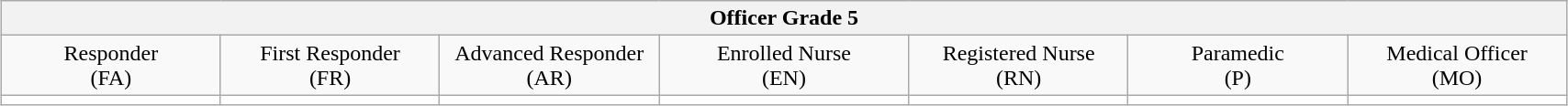<table class="wikitable"  style="margin:0.5em auto; width:90%;">
<tr>
<th colspan=7>Officer Grade 5</th>
</tr>
<tr align=center>
<td width="14%">Responder<br>(FA)</td>
<td width="14%">First Responder<br>(FR)</td>
<td width="14%">Advanced Responder<br>(AR)</td>
<td width="16%">Enrolled Nurse<br>(EN)</td>
<td width="14%">Registered Nurse<br>(RN)</td>
<td width="14%">Paramedic<br>(P)</td>
<td width="14%">Medical Officer<br>(MO)</td>
</tr>
<tr style="text-align:center; background: white;">
<td></td>
<td></td>
<td></td>
<td></td>
<td></td>
<td></td>
<td></td>
</tr>
</table>
